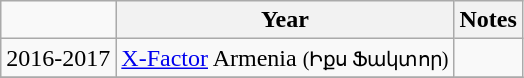<table class="wikitable sortable">
<tr>
<td></td>
<th>Year</th>
<th class="unsortable">Notes</th>
</tr>
<tr>
<td>2016-2017</td>
<td><a href='#'>X-Factor</a> Armenia <small>(Իքս Ֆակտոր)</small></td>
<td></td>
</tr>
<tr>
</tr>
</table>
